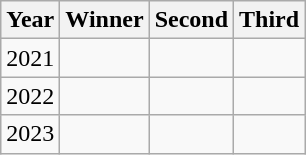<table class="wikitable sortable">
<tr>
<th>Year</th>
<th>Winner</th>
<th>Second</th>
<th>Third</th>
</tr>
<tr>
<td>2021</td>
<td></td>
<td></td>
<td></td>
</tr>
<tr>
<td>2022</td>
<td></td>
<td></td>
<td></td>
</tr>
<tr>
<td>2023</td>
<td></td>
<td></td>
<td></td>
</tr>
</table>
